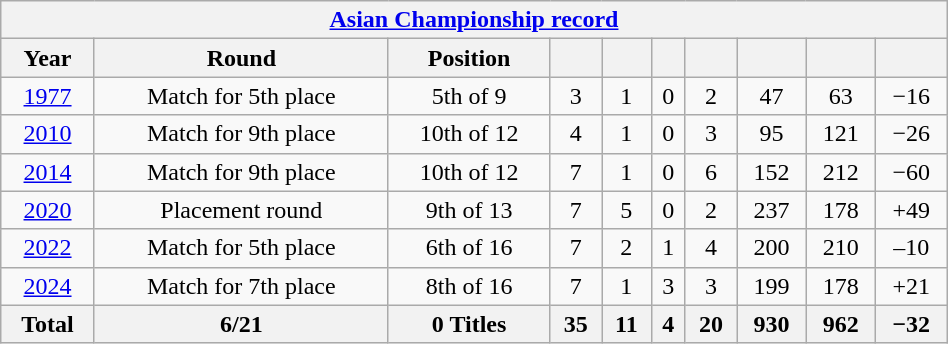<table class="wikitable" width=50% style="text-align: center;">
<tr>
<th colspan=10><a href='#'>Asian Championship record</a></th>
</tr>
<tr>
<th>Year</th>
<th>Round</th>
<th>Position</th>
<th></th>
<th></th>
<th></th>
<th></th>
<th></th>
<th></th>
<th></th>
</tr>
<tr>
<td> <a href='#'>1977</a></td>
<td>Match for 5th place</td>
<td>5th of 9</td>
<td>3</td>
<td>1</td>
<td>0</td>
<td>2</td>
<td>47</td>
<td>63</td>
<td>−16</td>
</tr>
<tr>
<td> <a href='#'>2010</a></td>
<td>Match for 9th place</td>
<td>10th of 12</td>
<td>4</td>
<td>1</td>
<td>0</td>
<td>3</td>
<td>95</td>
<td>121</td>
<td>−26</td>
</tr>
<tr>
<td> <a href='#'>2014</a></td>
<td>Match for 9th place</td>
<td>10th of 12</td>
<td>7</td>
<td>1</td>
<td>0</td>
<td>6</td>
<td>152</td>
<td>212</td>
<td>−60</td>
</tr>
<tr>
<td> <a href='#'>2020</a></td>
<td>Placement round</td>
<td>9th of 13</td>
<td>7</td>
<td>5</td>
<td>0</td>
<td>2</td>
<td>237</td>
<td>178</td>
<td>+49</td>
</tr>
<tr>
<td> <a href='#'>2022</a></td>
<td>Match for 5th place</td>
<td>6th of 16</td>
<td>7</td>
<td>2</td>
<td>1</td>
<td>4</td>
<td>200</td>
<td>210</td>
<td>–10</td>
</tr>
<tr>
<td> <a href='#'>2024</a></td>
<td>Match for 7th place</td>
<td>8th of 16</td>
<td>7</td>
<td>1</td>
<td>3</td>
<td>3</td>
<td>199</td>
<td>178</td>
<td>+21</td>
</tr>
<tr>
<th>Total</th>
<th>6/21</th>
<th>0 Titles</th>
<th>35</th>
<th>11</th>
<th>4</th>
<th>20</th>
<th>930</th>
<th>962</th>
<th>−32</th>
</tr>
</table>
